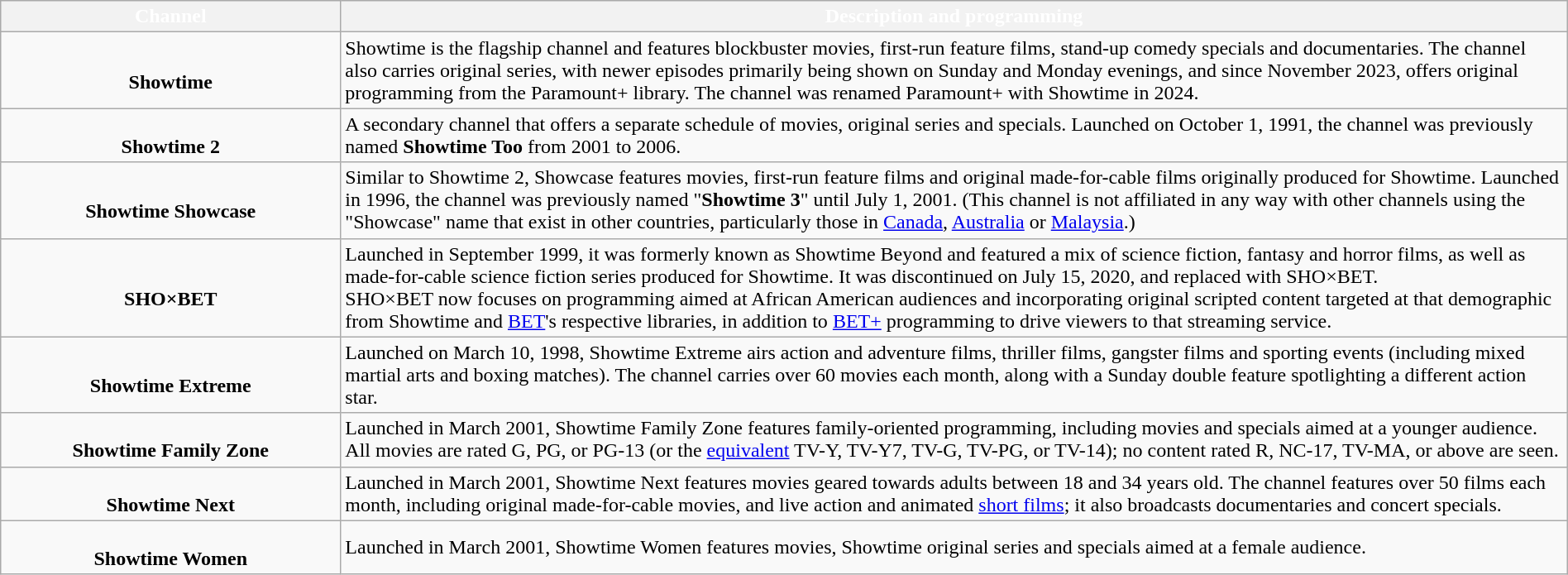<table class="wikitable" style="width:100%;">
<tr style="color:white;">
<th>Channel</th>
<th>Description and programming</th>
</tr>
<tr>
<td style="text-align:center; width:200pt;"><br><strong>Showtime</strong></td>
<td>Showtime is the flagship channel and features blockbuster movies, first-run feature films, stand-up comedy specials and documentaries. The channel also carries original series, with newer episodes primarily being shown on Sunday and Monday evenings, and since November 2023, offers original programming from the Paramount+ library. The channel was renamed Paramount+ with Showtime in 2024.</td>
</tr>
<tr>
<td style="text-align:center; width:200pt;"><br><strong>Showtime 2</strong></td>
<td>A secondary channel that offers a separate schedule of movies, original series and specials. Launched on October 1, 1991, the channel was previously named <strong>Showtime Too</strong> from 2001 to 2006.</td>
</tr>
<tr>
<td style="text-align:center; width:200pt;"><br><strong>Showtime Showcase</strong></td>
<td>Similar to Showtime 2, Showcase features movies, first-run feature films and original made-for-cable films originally produced for Showtime. Launched in 1996, the channel was previously named "<strong>Showtime 3</strong>" until July 1, 2001. (This channel is not affiliated in any way with other channels using the "Showcase" name that exist in other countries, particularly those in <a href='#'>Canada</a>, <a href='#'>Australia</a> or <a href='#'>Malaysia</a>.)</td>
</tr>
<tr>
<td style="text-align:center; width:200pt;"><br><strong>SHO×BET</strong></td>
<td>Launched in September 1999, it was formerly known as Showtime Beyond and featured a mix of science fiction, fantasy and horror films, as well as made-for-cable science fiction series produced for Showtime. It was discontinued on July 15, 2020, and replaced with SHO×BET.<br>SHO×BET now focuses on programming aimed at African American audiences and incorporating original scripted content targeted at that demographic from Showtime and <a href='#'>BET</a>'s respective libraries, in addition to <a href='#'>BET+</a> programming to drive viewers to that streaming service.</td>
</tr>
<tr>
<td style="text-align:center; width:200pt;"><br><strong>Showtime Extreme</strong></td>
<td>Launched on March 10, 1998, Showtime Extreme airs action and adventure films, thriller films, gangster films and sporting events (including mixed martial arts and boxing matches). The channel carries over 60 movies each month, along with a Sunday double feature spotlighting a different action star.</td>
</tr>
<tr>
<td style="text-align:center; width:200pt;"><br><strong>Showtime Family Zone</strong></td>
<td>Launched in March 2001, Showtime Family Zone features family-oriented programming, including movies and specials aimed at a younger audience. All movies are rated G, PG, or PG-13 (or the <a href='#'>equivalent</a> TV-Y, TV-Y7, TV-G, TV-PG, or TV-14); no content rated R, NC-17, TV-MA, or above are seen.</td>
</tr>
<tr>
<td style="text-align:center; width:200pt;"><br><strong>Showtime Next</strong></td>
<td>Launched in March 2001, Showtime Next features movies geared towards adults between 18 and 34 years old. The channel features over 50 films each month, including original made-for-cable movies, and live action and animated <a href='#'>short films</a>; it also broadcasts documentaries and concert specials.</td>
</tr>
<tr>
<td style="text-align:center; width:200pt;"><br><strong>Showtime Women</strong></td>
<td>Launched in March 2001, Showtime Women features movies, Showtime original series and specials aimed at a female audience.</td>
</tr>
</table>
